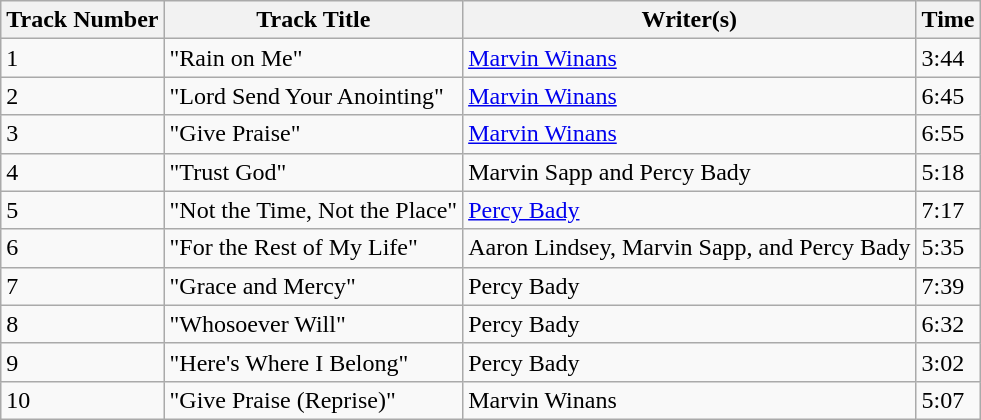<table class="wikitable">
<tr>
<th>Track Number</th>
<th>Track Title</th>
<th>Writer(s)</th>
<th>Time</th>
</tr>
<tr>
<td>1</td>
<td>"Rain on Me"</td>
<td><a href='#'>Marvin Winans</a></td>
<td>3:44</td>
</tr>
<tr>
<td>2</td>
<td>"Lord Send Your Anointing"</td>
<td><a href='#'>Marvin Winans</a></td>
<td>6:45</td>
</tr>
<tr>
<td>3</td>
<td>"Give Praise"</td>
<td><a href='#'>Marvin Winans</a></td>
<td>6:55</td>
</tr>
<tr>
<td>4</td>
<td>"Trust God"</td>
<td>Marvin Sapp and Percy Bady</td>
<td>5:18</td>
</tr>
<tr>
<td>5</td>
<td>"Not the Time, Not the Place"</td>
<td><a href='#'>Percy Bady</a></td>
<td>7:17</td>
</tr>
<tr>
<td>6</td>
<td>"For the Rest of My Life"</td>
<td>Aaron Lindsey, Marvin Sapp, and Percy Bady</td>
<td>5:35</td>
</tr>
<tr>
<td>7</td>
<td>"Grace and Mercy"</td>
<td>Percy Bady</td>
<td>7:39</td>
</tr>
<tr>
<td>8</td>
<td>"Whosoever Will"</td>
<td>Percy Bady</td>
<td>6:32</td>
</tr>
<tr>
<td>9</td>
<td>"Here's Where I Belong"</td>
<td>Percy Bady</td>
<td>3:02</td>
</tr>
<tr>
<td>10</td>
<td>"Give Praise (Reprise)"</td>
<td>Marvin Winans</td>
<td>5:07</td>
</tr>
</table>
